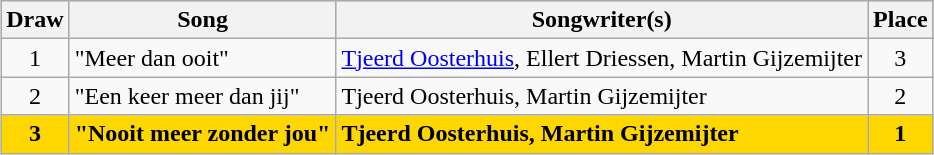<table class="sortable wikitable" style="margin: 1em auto 1em auto; text-align:center">
<tr bgcolor="#CCCCCC">
<th>Draw</th>
<th>Song</th>
<th>Songwriter(s)</th>
<th>Place</th>
</tr>
<tr>
<td>1</td>
<td align="left">"Meer dan ooit"</td>
<td align="left"><a href='#'>Tjeerd Oosterhuis</a>, Ellert Driessen, Martin Gijzemijter</td>
<td>3</td>
</tr>
<tr>
<td>2</td>
<td align="left">"Een keer meer dan jij"</td>
<td align="left">Tjeerd Oosterhuis, Martin Gijzemijter</td>
<td>2</td>
</tr>
<tr style="font-weight:bold; background:gold">
<td>3</td>
<td align="left">"Nooit meer zonder jou"</td>
<td align="left">Tjeerd Oosterhuis, Martin Gijzemijter</td>
<td>1</td>
</tr>
</table>
